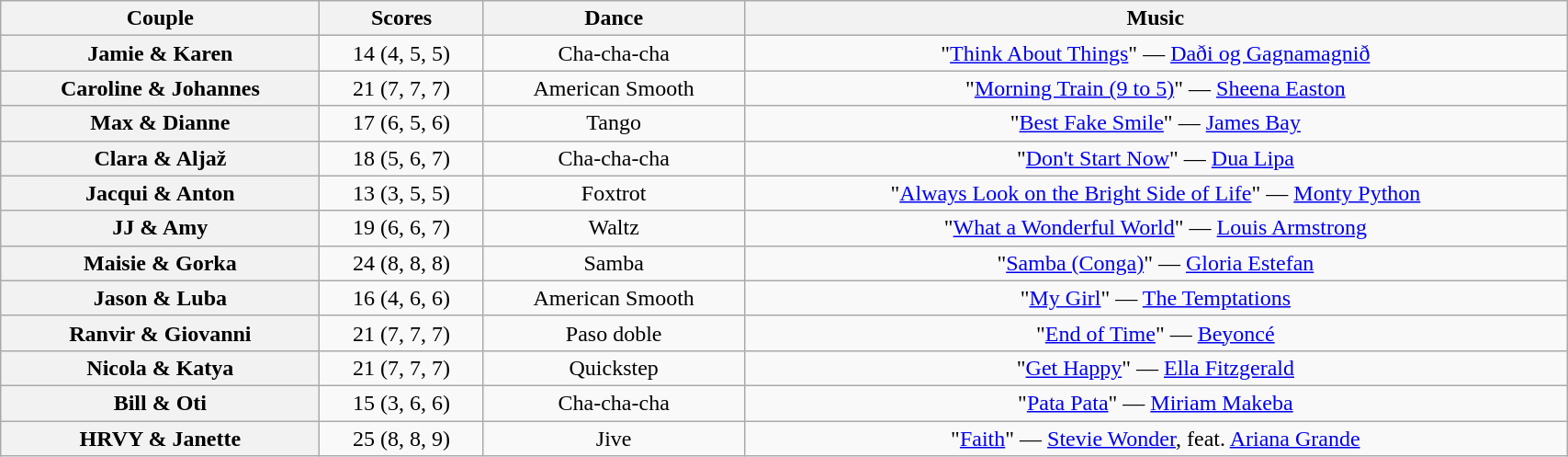<table class="wikitable sortable" style="text-align:center; width: 90%">
<tr>
<th scope="col">Couple</th>
<th scope="col">Scores</th>
<th scope="col" class="unsortable">Dance</th>
<th scope="col" class="unsortable">Music</th>
</tr>
<tr>
<th scope="row">Jamie & Karen</th>
<td>14 (4, 5, 5)</td>
<td>Cha-cha-cha</td>
<td>"<a href='#'>Think About Things</a>" — <a href='#'>Daði og Gagnamagnið</a></td>
</tr>
<tr>
<th scope="row">Caroline & Johannes</th>
<td>21 (7, 7, 7)</td>
<td>American Smooth</td>
<td>"<a href='#'>Morning Train (9 to 5)</a>" — <a href='#'>Sheena Easton</a></td>
</tr>
<tr>
<th scope="row">Max & Dianne</th>
<td>17 (6, 5, 6)</td>
<td>Tango</td>
<td>"<a href='#'>Best Fake Smile</a>" — <a href='#'>James Bay</a></td>
</tr>
<tr>
<th scope="row">Clara & Aljaž</th>
<td>18 (5, 6, 7)</td>
<td>Cha-cha-cha</td>
<td>"<a href='#'>Don't Start Now</a>" — <a href='#'>Dua Lipa</a></td>
</tr>
<tr>
<th scope="row">Jacqui & Anton</th>
<td>13 (3, 5, 5)</td>
<td>Foxtrot</td>
<td>"<a href='#'>Always Look on the Bright Side of Life</a>" — <a href='#'>Monty Python</a></td>
</tr>
<tr>
<th scope="row">JJ & Amy</th>
<td>19 (6, 6, 7)</td>
<td>Waltz</td>
<td>"<a href='#'>What a Wonderful World</a>" — <a href='#'>Louis Armstrong</a></td>
</tr>
<tr>
<th scope="row">Maisie & Gorka</th>
<td>24 (8, 8, 8)</td>
<td>Samba</td>
<td>"<a href='#'>Samba (Conga)</a>" — <a href='#'>Gloria Estefan</a></td>
</tr>
<tr>
<th scope="row">Jason & Luba</th>
<td>16 (4, 6, 6)</td>
<td>American Smooth</td>
<td>"<a href='#'>My Girl</a>" — <a href='#'>The Temptations</a></td>
</tr>
<tr>
<th scope="row">Ranvir & Giovanni</th>
<td>21 (7, 7, 7)</td>
<td>Paso doble</td>
<td>"<a href='#'>End of Time</a>" — <a href='#'>Beyoncé</a></td>
</tr>
<tr>
<th scope="row">Nicola & Katya</th>
<td>21 (7, 7, 7)</td>
<td>Quickstep</td>
<td>"<a href='#'>Get Happy</a>" — <a href='#'>Ella Fitzgerald</a></td>
</tr>
<tr>
<th scope="row">Bill & Oti</th>
<td>15 (3, 6, 6)</td>
<td>Cha-cha-cha</td>
<td>"<a href='#'>Pata Pata</a>" — <a href='#'>Miriam Makeba</a></td>
</tr>
<tr>
<th scope="row">HRVY & Janette</th>
<td>25 (8, 8, 9)</td>
<td>Jive</td>
<td>"<a href='#'>Faith</a>" — <a href='#'>Stevie Wonder</a>, feat. <a href='#'>Ariana Grande</a></td>
</tr>
</table>
